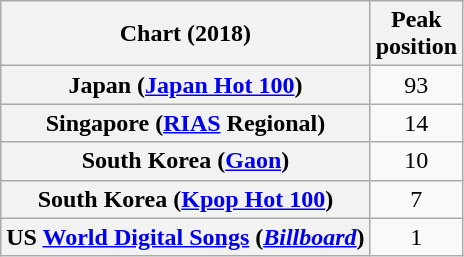<table class="wikitable sortable plainrowheaders" style="text-align:center">
<tr>
<th scope="col">Chart (2018)</th>
<th scope="col">Peak<br>position</th>
</tr>
<tr>
<th scope="row">Japan (<a href='#'>Japan Hot 100</a>)</th>
<td>93</td>
</tr>
<tr>
<th scope="row">Singapore (<a href='#'>RIAS</a> Regional)</th>
<td>14</td>
</tr>
<tr>
<th scope="row">South Korea (<a href='#'>Gaon</a>)</th>
<td>10</td>
</tr>
<tr>
<th scope="row">South Korea (<a href='#'>Kpop Hot 100</a>)</th>
<td>7</td>
</tr>
<tr>
<th scope="row">US <a href='#'>World Digital Songs</a> (<em><a href='#'>Billboard</a></em>)</th>
<td>1</td>
</tr>
</table>
